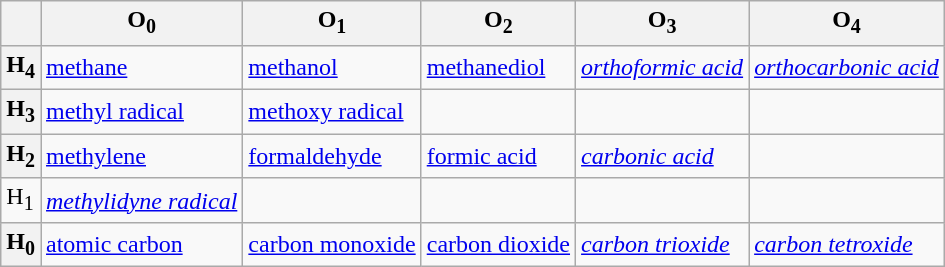<table class="wikitable">
<tr>
<th></th>
<th>O<sub>0</sub></th>
<th>O<sub>1</sub></th>
<th>O<sub>2</sub></th>
<th>O<sub>3</sub></th>
<th>O<sub>4</sub></th>
</tr>
<tr>
<th>H<sub>4</sub></th>
<td><a href='#'>methane</a></td>
<td><a href='#'>methanol</a></td>
<td><a href='#'>methanediol</a></td>
<td><em><a href='#'>orthoformic acid</a></em></td>
<td><em><a href='#'>orthocarbonic acid</a></em></td>
</tr>
<tr>
<th>H<sub>3</sub></th>
<td><a href='#'>methyl radical</a></td>
<td><a href='#'>methoxy radical</a></td>
<td></td>
<td></td>
<td></td>
</tr>
<tr>
<th>H<sub>2</sub></th>
<td><a href='#'>methylene</a></td>
<td><a href='#'>formaldehyde</a></td>
<td><a href='#'>formic acid</a></td>
<td><em><a href='#'>carbonic acid</a></em></td>
<td></td>
</tr>
<tr>
<td>H<sub>1</sub></td>
<td><em><a href='#'>methylidyne radical</a></em></td>
<td></td>
<td></td>
<td></td>
<td></td>
</tr>
<tr>
<th>H<sub>0</sub></th>
<td><a href='#'>atomic carbon</a></td>
<td><a href='#'>carbon monoxide</a></td>
<td><a href='#'>carbon dioxide</a></td>
<td><em><a href='#'>carbon trioxide</a></em></td>
<td><em><a href='#'>carbon tetroxide</a></em></td>
</tr>
</table>
